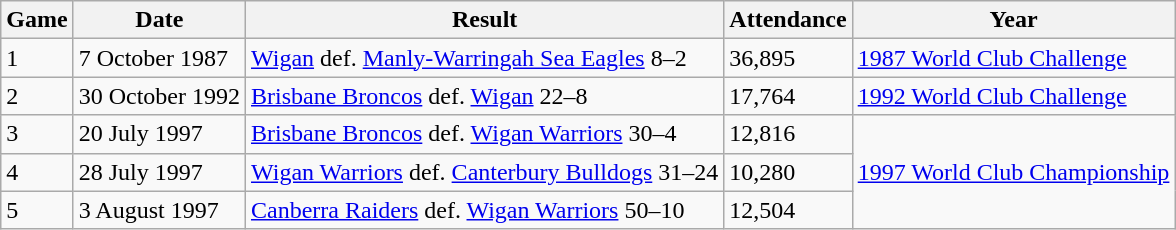<table class="wikitable">
<tr>
<th>Game</th>
<th>Date</th>
<th>Result</th>
<th>Attendance</th>
<th>Year</th>
</tr>
<tr>
<td>1</td>
<td>7 October 1987</td>
<td> <a href='#'>Wigan</a> def.  <a href='#'>Manly-Warringah Sea Eagles</a> 8–2</td>
<td>36,895</td>
<td><a href='#'>1987 World Club Challenge</a></td>
</tr>
<tr>
<td>2</td>
<td>30 October 1992</td>
<td> <a href='#'>Brisbane Broncos</a> def.  <a href='#'>Wigan</a> 22–8</td>
<td>17,764</td>
<td><a href='#'>1992 World Club Challenge</a></td>
</tr>
<tr>
<td>3</td>
<td>20 July 1997</td>
<td> <a href='#'>Brisbane Broncos</a> def.  <a href='#'>Wigan Warriors</a> 30–4</td>
<td>12,816</td>
<td rowspan=3><a href='#'>1997 World Club Championship</a></td>
</tr>
<tr>
<td>4</td>
<td>28 July 1997</td>
<td> <a href='#'>Wigan Warriors</a> def.  <a href='#'>Canterbury Bulldogs</a> 31–24</td>
<td>10,280</td>
</tr>
<tr>
<td>5</td>
<td>3 August 1997</td>
<td> <a href='#'>Canberra Raiders</a> def.  <a href='#'>Wigan Warriors</a> 50–10</td>
<td>12,504</td>
</tr>
</table>
